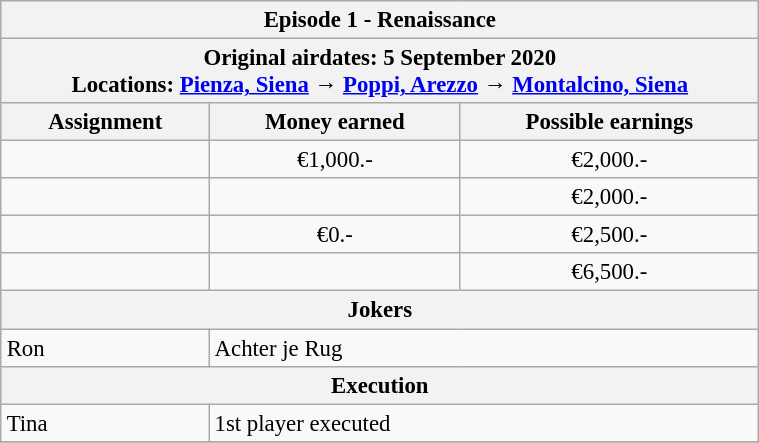<table class="wikitable" align="right" style="font-size: 95%; margin: 10px; width:40%">
<tr>
<th colspan=3>Episode 1 - Renaissance</th>
</tr>
<tr>
<th colspan=3>Original airdates: 5 September 2020<br>Locations: <a href='#'>Pienza, Siena</a> → <a href='#'>Poppi, Arezzo</a> → <a href='#'>Montalcino, Siena</a></th>
</tr>
<tr>
<th>Assignment</th>
<th>Money earned</th>
<th>Possible earnings</th>
</tr>
<tr>
<td></td>
<td align="center">€1,000.-</td>
<td align="center">€2,000.-</td>
</tr>
<tr>
<td></td>
<td align="center"></td>
<td align="center">€2,000.-</td>
</tr>
<tr>
<td></td>
<td align="center">€0.-</td>
<td align="center">€2,500.-</td>
</tr>
<tr>
<td><strong></strong></td>
<td align="center"><strong></strong></td>
<td align="center">€6,500.-</td>
</tr>
<tr>
<th colspan=3>Jokers</th>
</tr>
<tr>
<td>Ron</td>
<td colspan=2>Achter je Rug</td>
</tr>
<tr>
<th colspan=3>Execution</th>
</tr>
<tr>
<td>Tina</td>
<td colspan=2>1st player executed</td>
</tr>
<tr>
</tr>
</table>
